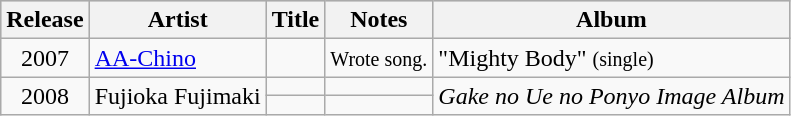<table class="wikitable" style="text-align:center">
<tr bgcolor="#CCCCCC">
<th rowspan="1">Release</th>
<th rowspan="1">Artist</th>
<th rowspan="1">Title</th>
<th rowspan="1">Notes</th>
<th rowspan="1">Album</th>
</tr>
<tr>
<td rowspan="1">2007</td>
<td rowspan="1" align="left"><a href='#'>AA-Chino</a></td>
<td align="left"></td>
<td rowspan="1" align="left"><small>Wrote song.</small></td>
<td align="left" rowspan="1">"Mighty Body" <small>(single)</small></td>
</tr>
<tr>
<td rowspan="2">2008</td>
<td rowspan="2" align="left">Fujioka Fujimaki</td>
<td align="left"></td>
<td rowspan="1" align="left"><small></small></td>
<td align="left" rowspan="2"><em>Gake no Ue no Ponyo Image Album</em></td>
</tr>
<tr>
<td align="left"></td>
<td rowspan="1" align="left"><small></small></td>
</tr>
</table>
